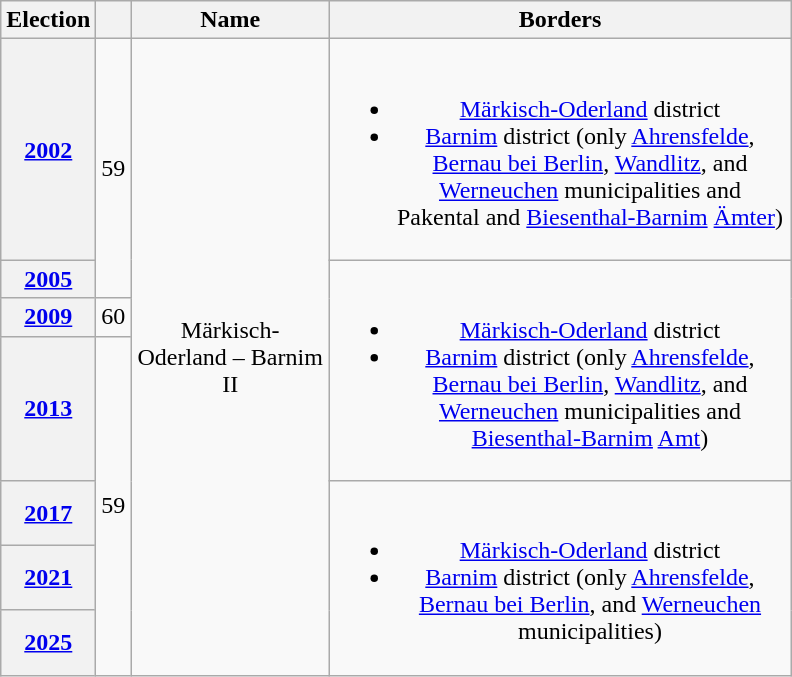<table class=wikitable style="text-align:center">
<tr>
<th>Election</th>
<th></th>
<th width=125px>Name</th>
<th width=300px>Borders</th>
</tr>
<tr>
<th><a href='#'>2002</a></th>
<td rowspan=2>59</td>
<td rowspan=7>Märkisch-Oderland – Barnim II</td>
<td><br><ul><li><a href='#'>Märkisch-Oderland</a> district</li><li><a href='#'>Barnim</a> district (only <a href='#'>Ahrensfelde</a>, <a href='#'>Bernau bei Berlin</a>, <a href='#'>Wandlitz</a>, and <a href='#'>Werneuchen</a> municipalities and Pakental and <a href='#'>Biesenthal-Barnim</a> <a href='#'>Ämter</a>)</li></ul></td>
</tr>
<tr>
<th><a href='#'>2005</a></th>
<td rowspan=3><br><ul><li><a href='#'>Märkisch-Oderland</a> district</li><li><a href='#'>Barnim</a> district (only <a href='#'>Ahrensfelde</a>, <a href='#'>Bernau bei Berlin</a>, <a href='#'>Wandlitz</a>, and <a href='#'>Werneuchen</a> municipalities and <a href='#'>Biesenthal-Barnim</a> <a href='#'>Amt</a>)</li></ul></td>
</tr>
<tr>
<th><a href='#'>2009</a></th>
<td>60</td>
</tr>
<tr>
<th><a href='#'>2013</a></th>
<td rowspan=4>59</td>
</tr>
<tr>
<th><a href='#'>2017</a></th>
<td rowspan=3><br><ul><li><a href='#'>Märkisch-Oderland</a> district</li><li><a href='#'>Barnim</a> district (only <a href='#'>Ahrensfelde</a>, <a href='#'>Bernau bei Berlin</a>, and <a href='#'>Werneuchen</a> municipalities)</li></ul></td>
</tr>
<tr>
<th><a href='#'>2021</a></th>
</tr>
<tr>
<th><a href='#'>2025</a></th>
</tr>
</table>
